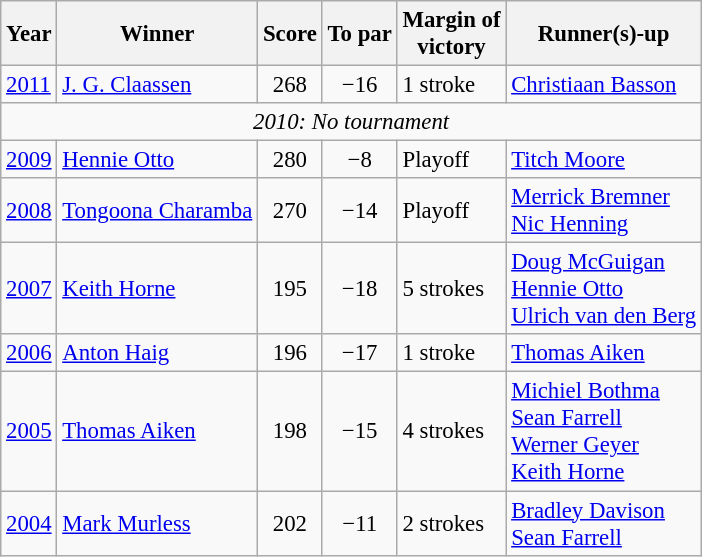<table class=wikitable style="font-size:95%">
<tr>
<th>Year</th>
<th>Winner</th>
<th>Score</th>
<th>To par</th>
<th>Margin of<br>victory</th>
<th>Runner(s)-up</th>
</tr>
<tr>
<td><a href='#'>2011</a></td>
<td> <a href='#'>J. G. Claassen</a></td>
<td align=center>268</td>
<td align=center>−16</td>
<td>1 stroke</td>
<td> <a href='#'>Christiaan Basson</a></td>
</tr>
<tr>
<td colspan=6 align=center><em>2010: No tournament</em></td>
</tr>
<tr>
<td><a href='#'>2009</a></td>
<td> <a href='#'>Hennie Otto</a></td>
<td align=center>280</td>
<td align=center>−8</td>
<td>Playoff</td>
<td> <a href='#'>Titch Moore</a></td>
</tr>
<tr>
<td><a href='#'>2008</a></td>
<td> <a href='#'>Tongoona Charamba</a></td>
<td align=center>270</td>
<td align=center>−14</td>
<td>Playoff</td>
<td> <a href='#'>Merrick Bremner</a><br> <a href='#'>Nic Henning</a></td>
</tr>
<tr>
<td><a href='#'>2007</a></td>
<td> <a href='#'>Keith Horne</a></td>
<td align=center>195</td>
<td align=center>−18</td>
<td>5 strokes</td>
<td> <a href='#'>Doug McGuigan</a><br> <a href='#'>Hennie Otto</a><br> <a href='#'>Ulrich van den Berg</a></td>
</tr>
<tr>
<td><a href='#'>2006</a></td>
<td> <a href='#'>Anton Haig</a></td>
<td align=center>196</td>
<td align=center>−17</td>
<td>1 stroke</td>
<td> <a href='#'>Thomas Aiken</a></td>
</tr>
<tr>
<td><a href='#'>2005</a></td>
<td> <a href='#'>Thomas Aiken</a></td>
<td align=center>198</td>
<td align=center>−15</td>
<td>4 strokes</td>
<td> <a href='#'>Michiel Bothma</a><br> <a href='#'>Sean Farrell</a><br> <a href='#'>Werner Geyer</a><br> <a href='#'>Keith Horne</a></td>
</tr>
<tr>
<td><a href='#'>2004</a></td>
<td> <a href='#'>Mark Murless</a></td>
<td align=center>202</td>
<td align=center>−11</td>
<td>2 strokes</td>
<td> <a href='#'>Bradley Davison</a><br> <a href='#'>Sean Farrell</a></td>
</tr>
</table>
